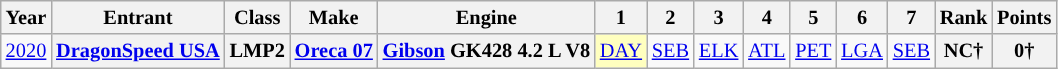<table class="wikitable" style="text-align:center; font-size:85%">
<tr>
<th>Year</th>
<th>Entrant</th>
<th>Class</th>
<th>Make</th>
<th>Engine</th>
<th>1</th>
<th>2</th>
<th>3</th>
<th>4</th>
<th>5</th>
<th>6</th>
<th>7</th>
<th>Rank</th>
<th>Points</th>
</tr>
<tr>
<td><a href='#'>2020</a></td>
<th nowrap><a href='#'>DragonSpeed USA</a></th>
<th>LMP2</th>
<th nowrap><a href='#'>Oreca 07</a></th>
<th nowrap><a href='#'>Gibson</a> GK428 4.2 L V8</th>
<td style="background:#FFFFBF;"><a href='#'>DAY</a><br></td>
<td><a href='#'>SEB</a></td>
<td><a href='#'>ELK</a></td>
<td><a href='#'>ATL</a></td>
<td><a href='#'>PET</a></td>
<td><a href='#'>LGA</a></td>
<td><a href='#'>SEB</a></td>
<th>NC†</th>
<th>0†</th>
</tr>
</table>
